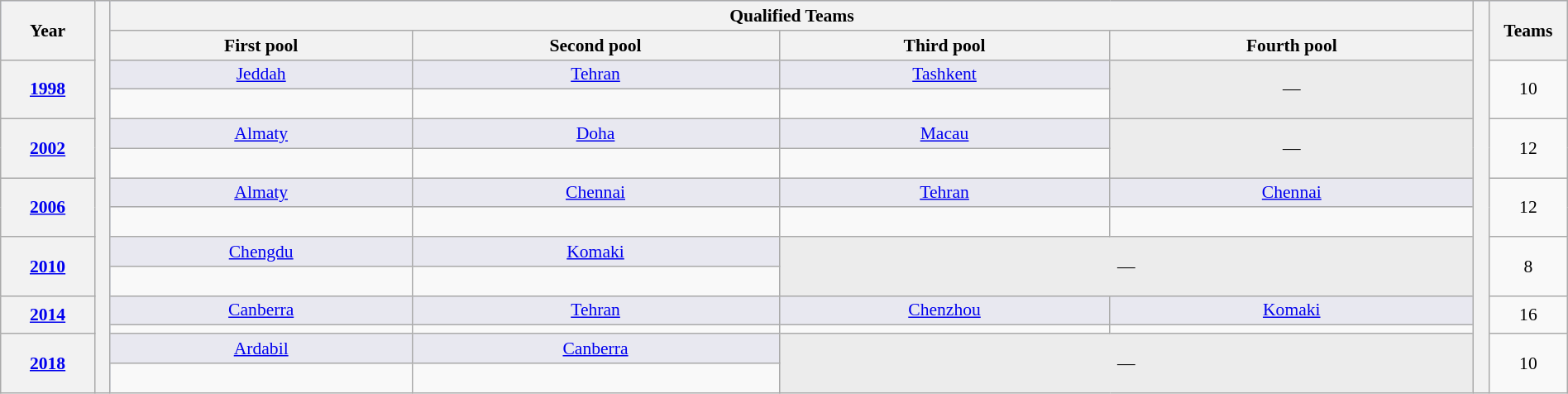<table class="wikitable" style="font-size:90%; width: 100%; text-align: center;">
<tr bgcolor=#c1d8ff>
<th rowspan=2 width=6%>Year</th>
<th width=1% rowspan=18 bgcolor=ffffff></th>
<th colspan=4>Qualified Teams</th>
<th width=1% rowspan=18 bgcolor=ffffff></th>
<th rowspan=2 width=5%>Teams</th>
</tr>
<tr>
<th>First pool</th>
<th>Second pool</th>
<th>Third pool</th>
<th>Fourth pool</th>
</tr>
<tr>
<th rowspan=2><a href='#'>1998</a></th>
<td bgcolor= #E8E8F0> <a href='#'>Jeddah</a></td>
<td bgcolor=#E8E8F0> <a href='#'>Tehran</a></td>
<td bgcolor=#E8E8F0> <a href='#'>Tashkent</a></td>
<td rowspan=2 bgcolor= #ECECEC>—</td>
<td rowspan=2>10</td>
</tr>
<tr>
<td><br></td>
<td><br></td>
<td></td>
</tr>
<tr>
<th rowspan=2><a href='#'>2002</a></th>
<td bgcolor= #E8E8F0> <a href='#'>Almaty</a></td>
<td bgcolor=#E8E8F0> <a href='#'>Doha</a></td>
<td bgcolor=#E8E8F0> <a href='#'>Macau</a></td>
<td rowspan=2 bgcolor= #ECECEC>—</td>
<td rowspan=2>12</td>
</tr>
<tr>
<td><br></td>
<td></td>
<td><br></td>
</tr>
<tr>
<th rowspan=2><a href='#'>2006</a></th>
<td bgcolor= #E8E8F0> <a href='#'>Almaty</a></td>
<td bgcolor=#E8E8F0> <a href='#'>Chennai</a></td>
<td bgcolor=#E8E8F0> <a href='#'>Tehran</a></td>
<td bgcolor= #E8E8F0> <a href='#'>Chennai</a></td>
<td rowspan=2>12</td>
</tr>
<tr>
<td></td>
<td></td>
<td></td>
<td><br></td>
</tr>
<tr>
<th rowspan=2><a href='#'>2010</a></th>
<td bgcolor= #E8E8F0> <a href='#'>Chengdu</a></td>
<td bgcolor=#E8E8F0> <a href='#'>Komaki</a></td>
<td colspan=2 rowspan=2 bgcolor= #ECECEC>—</td>
<td rowspan=2>8</td>
</tr>
<tr>
<td><br></td>
<td><br></td>
</tr>
<tr>
<th rowspan=2><a href='#'>2014</a></th>
<td bgcolor= #E8E8F0> <a href='#'>Canberra</a></td>
<td bgcolor=#E8E8F0> <a href='#'>Tehran</a></td>
<td bgcolor=#E8E8F0> <a href='#'>Chenzhou</a></td>
<td bgcolor= #E8E8F0> <a href='#'>Komaki</a></td>
<td rowspan=2>16</td>
</tr>
<tr>
<td></td>
<td></td>
<td></td>
<td></td>
</tr>
<tr>
<th rowspan=2><a href='#'>2018</a></th>
<td bgcolor= #E8E8F0> <a href='#'>Ardabil</a></td>
<td bgcolor=#E8E8F0> <a href='#'>Canberra</a></td>
<td colspan=2 rowspan=2 bgcolor= #ECECEC>—</td>
<td rowspan=2>10</td>
</tr>
<tr>
<td><br></td>
<td><br></td>
</tr>
</table>
